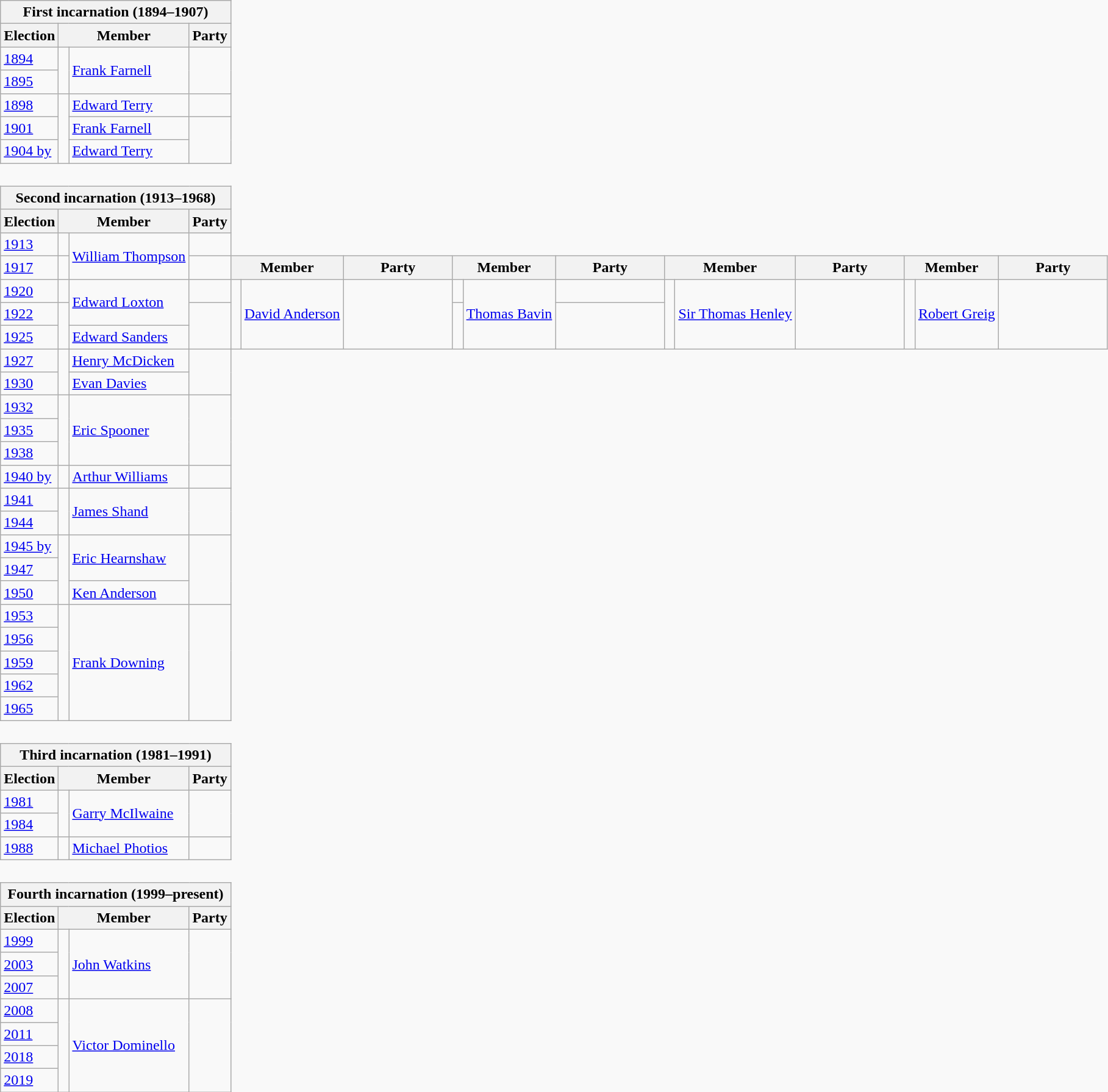<table class="wikitable" style='border-style: none none none none;'>
<tr>
<th colspan="4">First incarnation (1894–1907)</th>
</tr>
<tr>
<th>Election</th>
<th colspan="2">Member</th>
<th>Party</th>
</tr>
<tr style="background: #f9f9f9">
<td><a href='#'>1894</a></td>
<td rowspan="2" > </td>
<td rowspan="2"><a href='#'>Frank Farnell</a></td>
<td rowspan="2"></td>
</tr>
<tr style="background: #f9f9f9">
<td><a href='#'>1895</a></td>
</tr>
<tr style="background: #f9f9f9">
<td><a href='#'>1898</a></td>
<td rowspan="3" > </td>
<td><a href='#'>Edward Terry</a></td>
<td></td>
</tr>
<tr style="background: #f9f9f9">
<td><a href='#'>1901</a></td>
<td><a href='#'>Frank Farnell</a></td>
<td rowspan="2"></td>
</tr>
<tr style="background: #f9f9f9">
<td><a href='#'>1904 by</a></td>
<td><a href='#'>Edward Terry</a></td>
</tr>
<tr>
<td colspan="4" style='border-style: none none none none;'> </td>
</tr>
<tr>
<th colspan="4">Second incarnation (1913–1968)</th>
</tr>
<tr>
<th>Election</th>
<th colspan="2">Member</th>
<th>Party</th>
</tr>
<tr style="background: #f9f9f9">
<td><a href='#'>1913</a></td>
<td> </td>
<td rowspan="2"><a href='#'>William Thompson</a></td>
<td></td>
</tr>
<tr style="background: #f9f9f9">
<td><a href='#'>1917</a></td>
<td> </td>
<td></td>
<th colspan="2">Member</th>
<th style="width: 7em">Party</th>
<th colspan="2">Member</th>
<th style="width: 7em">Party</th>
<th colspan="2">Member</th>
<th style="width: 7em">Party</th>
<th colspan="2">Member</th>
<th style="width: 7em">Party</th>
</tr>
<tr style="background: #f9f9f9">
<td><a href='#'>1920</a></td>
<td> </td>
<td rowspan="2"><a href='#'>Edward Loxton</a></td>
<td></td>
<td rowspan="3" > </td>
<td rowspan="3"><a href='#'>David Anderson</a></td>
<td rowspan="3"></td>
<td> </td>
<td rowspan="3"><a href='#'>Thomas Bavin</a></td>
<td></td>
<td rowspan="3" > </td>
<td rowspan="3"><a href='#'>Sir Thomas Henley</a></td>
<td rowspan="3"></td>
<td rowspan="3" > </td>
<td rowspan="3"><a href='#'>Robert Greig</a></td>
<td rowspan="3"></td>
</tr>
<tr style="background: #f9f9f9">
<td><a href='#'>1922</a></td>
<td rowspan="2" > </td>
<td rowspan="2"></td>
<td rowspan="2" > </td>
<td rowspan="2"></td>
</tr>
<tr style="background: #f9f9f9">
<td><a href='#'>1925</a></td>
<td><a href='#'>Edward Sanders</a></td>
</tr>
<tr style="background: #f9f9f9">
<td><a href='#'>1927</a></td>
<td rowspan="2" > </td>
<td><a href='#'>Henry McDicken</a></td>
<td rowspan="2"></td>
</tr>
<tr style="background: #f9f9f9">
<td><a href='#'>1930</a></td>
<td><a href='#'>Evan Davies</a></td>
</tr>
<tr style="background: #f9f9f9">
<td><a href='#'>1932</a></td>
<td rowspan="3" > </td>
<td rowspan="3"><a href='#'>Eric Spooner</a></td>
<td rowspan="3"></td>
</tr>
<tr style="background: #f9f9f9">
<td><a href='#'>1935</a></td>
</tr>
<tr style="background: #f9f9f9">
<td><a href='#'>1938</a></td>
</tr>
<tr style="background: #f9f9f9">
<td><a href='#'>1940 by</a></td>
<td> </td>
<td><a href='#'>Arthur Williams</a></td>
<td></td>
</tr>
<tr style="background: #f9f9f9">
<td><a href='#'>1941</a></td>
<td rowspan="2" > </td>
<td rowspan="2"><a href='#'>James Shand</a></td>
<td rowspan="2"></td>
</tr>
<tr style="background: #f9f9f9">
<td><a href='#'>1944</a></td>
</tr>
<tr style="background: #f9f9f9">
<td><a href='#'>1945 by</a></td>
<td rowspan="3" > </td>
<td rowspan="2"><a href='#'>Eric Hearnshaw</a></td>
<td rowspan="3"></td>
</tr>
<tr style="background: #f9f9f9">
<td><a href='#'>1947</a></td>
</tr>
<tr style="background: #f9f9f9">
<td><a href='#'>1950</a></td>
<td><a href='#'>Ken Anderson</a></td>
</tr>
<tr style="background: #f9f9f9">
<td><a href='#'>1953</a></td>
<td rowspan="5" > </td>
<td rowspan="5"><a href='#'>Frank Downing</a></td>
<td rowspan="5"></td>
</tr>
<tr style="background: #f9f9f9">
<td><a href='#'>1956</a></td>
</tr>
<tr style="background: #f9f9f9">
<td><a href='#'>1959</a></td>
</tr>
<tr style="background: #f9f9f9">
<td><a href='#'>1962</a></td>
</tr>
<tr style="background: #f9f9f9">
<td><a href='#'>1965</a></td>
</tr>
<tr>
<td colspan="4" style='border-style: none none none none;'> </td>
</tr>
<tr>
<th colspan="4">Third incarnation (1981–1991)</th>
</tr>
<tr>
<th>Election</th>
<th colspan="2">Member</th>
<th>Party</th>
</tr>
<tr style="background: #f9f9f9">
<td><a href='#'>1981</a></td>
<td rowspan="2" > </td>
<td rowspan="2"><a href='#'>Garry McIlwaine</a></td>
<td rowspan="2"></td>
</tr>
<tr style="background: #f9f9f9">
<td><a href='#'>1984</a></td>
</tr>
<tr style="background: #f9f9f9">
<td><a href='#'>1988</a></td>
<td> </td>
<td><a href='#'>Michael Photios</a></td>
<td></td>
</tr>
<tr>
<td colspan="4" style='border-style: none none none none;'> </td>
</tr>
<tr>
<th colspan="4">Fourth incarnation (1999–present)</th>
</tr>
<tr>
<th>Election</th>
<th colspan="2">Member</th>
<th>Party</th>
</tr>
<tr style="background: #f9f9f9">
<td><a href='#'>1999</a></td>
<td rowspan="3" > </td>
<td rowspan="3"><a href='#'>John Watkins</a></td>
<td rowspan="3"></td>
</tr>
<tr style="background: #f9f9f9">
<td><a href='#'>2003</a></td>
</tr>
<tr style="background: #f9f9f9">
<td><a href='#'>2007</a></td>
</tr>
<tr style="background: #f9f9f9">
<td><a href='#'>2008</a></td>
<td rowspan="4" > </td>
<td rowspan="4"><a href='#'>Victor Dominello</a></td>
<td rowspan="4"></td>
</tr>
<tr style="background: #f9f9f9">
<td><a href='#'>2011</a></td>
</tr>
<tr style="background: #f9f9f9">
<td><a href='#'>2018</a></td>
</tr>
<tr style="background: #f9f9f9">
<td><a href='#'>2019</a></td>
</tr>
</table>
